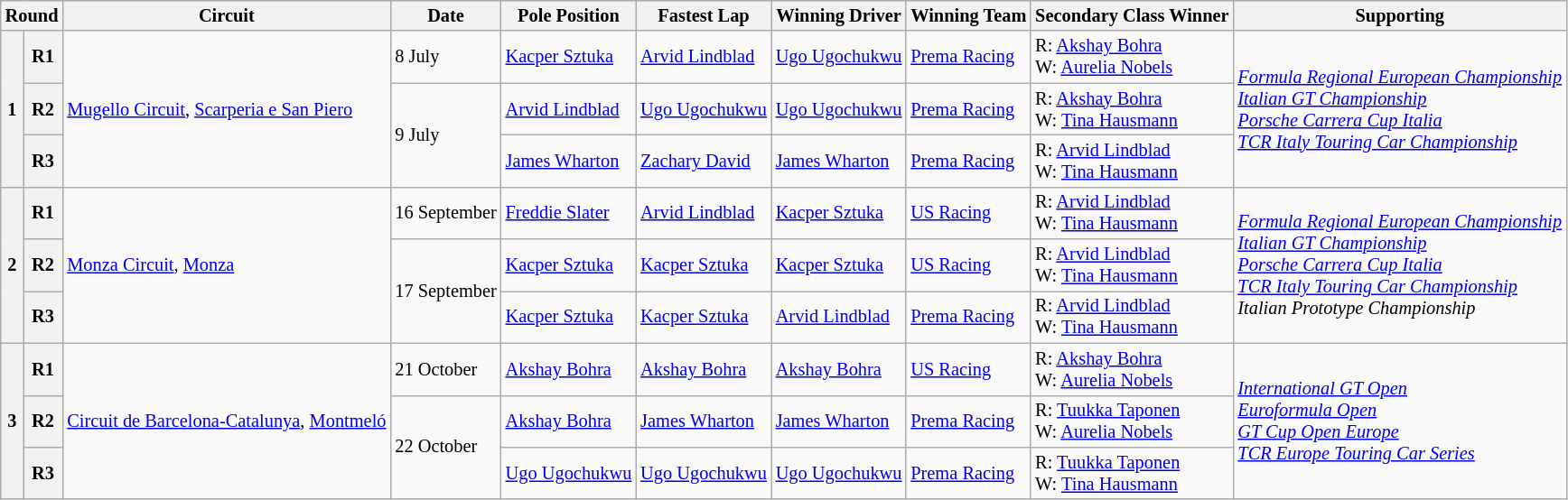<table class="wikitable" style="font-size: 85%">
<tr>
<th colspan=2>Round</th>
<th>Circuit</th>
<th>Date</th>
<th>Pole Position</th>
<th>Fastest Lap</th>
<th>Winning Driver</th>
<th>Winning Team</th>
<th>Secondary Class Winner</th>
<th>Supporting</th>
</tr>
<tr>
<th rowspan=3>1</th>
<th>R1</th>
<td rowspan=3 nowrap> <a href='#'>Mugello Circuit</a>, <a href='#'>Scarperia e San Piero</a></td>
<td nowrap>8 July</td>
<td nowrap> <a href='#'>Kacper Sztuka</a></td>
<td nowrap> <a href='#'>Arvid Lindblad</a></td>
<td nowrap> <a href='#'>Ugo Ugochukwu</a></td>
<td nowrap> <a href='#'>Prema Racing</a></td>
<td nowrap>R:  <a href='#'>Akshay Bohra</a><br>W:  <a href='#'>Aurelia Nobels</a></td>
<td rowspan=3 nowrap><em><a href='#'>Formula Regional European Championship</a><br><a href='#'>Italian GT Championship</a><br><a href='#'>Porsche Carrera Cup Italia</a><br><a href='#'>TCR Italy Touring Car Championship</a></em></td>
</tr>
<tr>
<th>R2</th>
<td rowspan=2 nowrap>9 July</td>
<td nowrap> <a href='#'>Arvid Lindblad</a></td>
<td nowrap> <a href='#'>Ugo Ugochukwu</a></td>
<td nowrap> <a href='#'>Ugo Ugochukwu</a></td>
<td nowrap> <a href='#'>Prema Racing</a></td>
<td nowrap>R:  <a href='#'>Akshay Bohra</a><br>W:  <a href='#'>Tina Hausmann</a></td>
</tr>
<tr>
<th>R3</th>
<td nowrap> <a href='#'>James Wharton</a></td>
<td nowrap> <a href='#'>Zachary David</a></td>
<td nowrap> <a href='#'>James Wharton</a></td>
<td nowrap> <a href='#'>Prema Racing</a></td>
<td nowrap>R:  <a href='#'>Arvid Lindblad</a><br>W:  <a href='#'>Tina Hausmann</a></td>
</tr>
<tr>
<th rowspan=3>2</th>
<th>R1</th>
<td rowspan=3 nowrap> <a href='#'>Monza Circuit</a>, <a href='#'>Monza</a></td>
<td nowrap>16 September</td>
<td nowrap> <a href='#'>Freddie Slater</a></td>
<td nowrap> <a href='#'>Arvid Lindblad</a></td>
<td nowrap> <a href='#'>Kacper Sztuka</a></td>
<td nowrap> <a href='#'>US Racing</a></td>
<td nowrap>R:  <a href='#'>Arvid Lindblad</a><br>W:  <a href='#'>Tina Hausmann</a></td>
<td rowspan=3 nowrap><em><a href='#'>Formula Regional European Championship</a><br><a href='#'>Italian GT Championship</a><br><a href='#'>Porsche Carrera Cup Italia</a><br><a href='#'>TCR Italy Touring Car Championship</a><br>Italian Prototype Championship</em></td>
</tr>
<tr>
<th>R2</th>
<td rowspan=2 nowrap>17 September</td>
<td nowrap> <a href='#'>Kacper Sztuka</a></td>
<td nowrap> <a href='#'>Kacper Sztuka</a></td>
<td nowrap> <a href='#'>Kacper Sztuka</a></td>
<td nowrap> <a href='#'>US Racing</a></td>
<td nowrap>R:  <a href='#'>Arvid Lindblad</a><br>W:  <a href='#'>Tina Hausmann</a></td>
</tr>
<tr>
<th>R3</th>
<td nowrap> <a href='#'>Kacper Sztuka</a></td>
<td nowrap> <a href='#'>Kacper Sztuka</a></td>
<td nowrap> <a href='#'>Arvid Lindblad</a></td>
<td nowrap> <a href='#'>Prema Racing</a></td>
<td nowrap>R:  <a href='#'>Arvid Lindblad</a><br>W:  <a href='#'>Tina Hausmann</a></td>
</tr>
<tr>
<th rowspan=3>3</th>
<th>R1</th>
<td rowspan=3 nowrap> <a href='#'>Circuit de Barcelona-Catalunya</a>, <a href='#'>Montmeló</a></td>
<td nowrap>21 October</td>
<td nowrap> <a href='#'>Akshay Bohra</a></td>
<td nowrap> <a href='#'>Akshay Bohra</a></td>
<td nowrap> <a href='#'>Akshay Bohra</a></td>
<td nowrap> <a href='#'>US Racing</a></td>
<td nowrap>R:  <a href='#'>Akshay Bohra</a><br>W:  <a href='#'>Aurelia Nobels</a></td>
<td rowspan=3 nowrap><em><a href='#'>International GT Open</a><br><a href='#'>Euroformula Open</a><br><a href='#'>GT Cup Open Europe</a><br><a href='#'>TCR Europe Touring Car Series</a></em></td>
</tr>
<tr>
<th>R2</th>
<td rowspan=2 nowrap>22 October</td>
<td nowrap> <a href='#'>Akshay Bohra</a></td>
<td nowrap> <a href='#'>James Wharton</a></td>
<td nowrap> <a href='#'>James Wharton</a></td>
<td nowrap> <a href='#'>Prema Racing</a></td>
<td nowrap>R:  <a href='#'>Tuukka Taponen</a><br>W:  <a href='#'>Aurelia Nobels</a></td>
</tr>
<tr>
<th>R3</th>
<td nowrap> <a href='#'>Ugo Ugochukwu</a></td>
<td nowrap> <a href='#'>Ugo Ugochukwu</a></td>
<td nowrap> <a href='#'>Ugo Ugochukwu</a></td>
<td nowrap> <a href='#'>Prema Racing</a></td>
<td nowrap>R:  <a href='#'>Tuukka Taponen</a><br>W:  <a href='#'>Tina Hausmann</a></td>
</tr>
</table>
